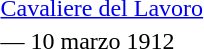<table>
<tr>
<td rowspan=2 style="width:60px; vertical-align:top;"></td>
<td><a href='#'>Cavaliere del Lavoro</a></td>
</tr>
<tr>
<td>— 10 marzo 1912</td>
</tr>
</table>
